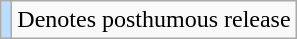<table class="wikitable">
<tr>
<td style="background:#bdf;"></td>
<td>Denotes posthumous release</td>
</tr>
</table>
